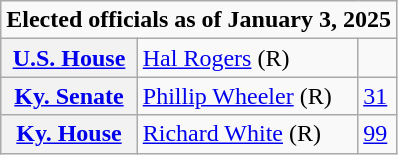<table class=wikitable>
<tr>
<td colspan="3"><strong>Elected officials as of January 3, 2025</strong></td>
</tr>
<tr>
<th scope=row><a href='#'>U.S. House</a></th>
<td><a href='#'>Hal Rogers</a> (R)</td>
<td></td>
</tr>
<tr>
<th scope=row><a href='#'>Ky. Senate</a></th>
<td><a href='#'>Phillip Wheeler</a> (R)</td>
<td><a href='#'>31</a></td>
</tr>
<tr>
<th scope=row><a href='#'>Ky. House</a></th>
<td><a href='#'>Richard White</a> (R)</td>
<td><a href='#'>99</a></td>
</tr>
</table>
